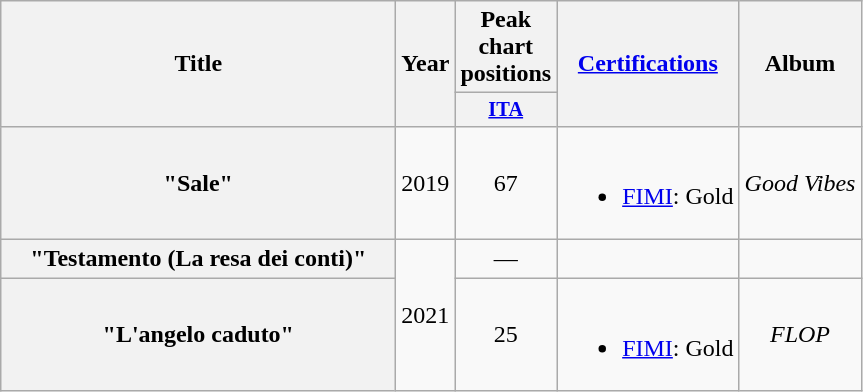<table class="wikitable plainrowheaders" style="text-align:center;">
<tr>
<th rowspan="2" scope="col" style="width:16em;">Title</th>
<th rowspan="2" scope="col" style="width:1em;">Year</th>
<th scope="col">Peak chart positions</th>
<th rowspan="2" scope="col"><a href='#'>Certifications</a></th>
<th rowspan="2">Album</th>
</tr>
<tr>
<th scope="col" style="width:3em;font-size:85%;"><a href='#'>ITA</a><br></th>
</tr>
<tr>
<th scope="row">"Sale"<br></th>
<td>2019</td>
<td>67</td>
<td><br><ul><li><a href='#'>FIMI</a>: Gold</li></ul></td>
<td><em>Good Vibes</em></td>
</tr>
<tr>
<th scope="row">"Testamento (La resa dei conti)"<br></th>
<td rowspan="2">2021</td>
<td>—</td>
<td></td>
<td></td>
</tr>
<tr>
<th scope="row">"L'angelo caduto"<br></th>
<td>25</td>
<td><br><ul><li><a href='#'>FIMI</a>: Gold</li></ul></td>
<td><em>FLOP</em></td>
</tr>
</table>
